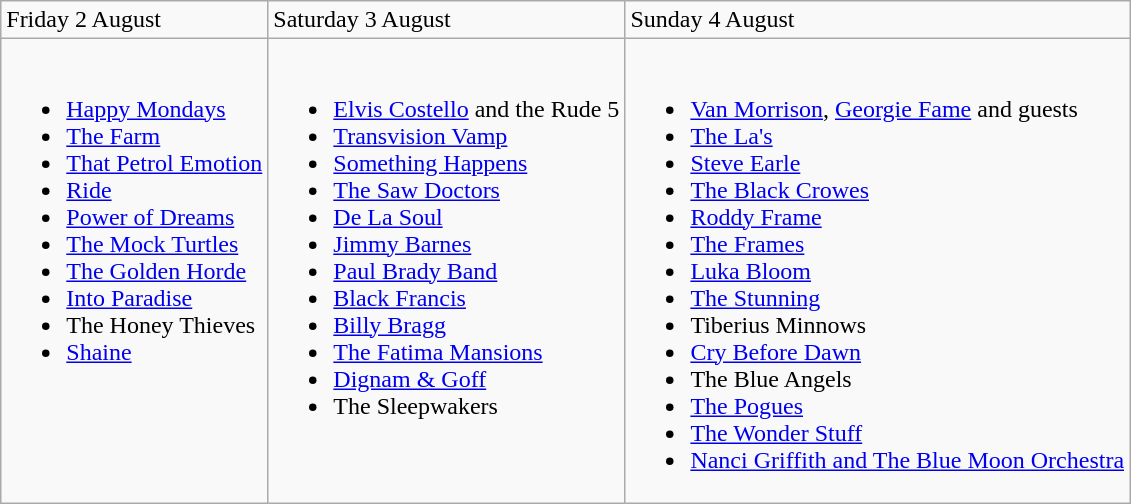<table class="wikitable">
<tr>
<td>Friday 2 August</td>
<td>Saturday 3 August</td>
<td>Sunday 4 August</td>
</tr>
<tr valign="top">
<td><br><ul><li><a href='#'>Happy Mondays</a></li><li><a href='#'>The Farm</a></li><li><a href='#'>That Petrol Emotion</a></li><li><a href='#'>Ride</a></li><li><a href='#'>Power of Dreams</a></li><li><a href='#'>The Mock Turtles</a></li><li><a href='#'>The Golden Horde</a></li><li><a href='#'>Into Paradise</a></li><li>The Honey Thieves</li><li><a href='#'>Shaine</a></li></ul></td>
<td><br><ul><li><a href='#'>Elvis Costello</a> and the Rude 5</li><li><a href='#'>Transvision Vamp</a></li><li><a href='#'>Something Happens</a></li><li><a href='#'>The Saw Doctors</a></li><li><a href='#'>De La Soul</a></li><li><a href='#'>Jimmy Barnes</a></li><li><a href='#'>Paul Brady Band</a></li><li><a href='#'>Black Francis</a></li><li><a href='#'>Billy Bragg</a></li><li><a href='#'>The Fatima Mansions</a></li><li><a href='#'>Dignam & Goff</a></li><li>The Sleepwakers</li></ul></td>
<td><br><ul><li><a href='#'>Van Morrison</a>, <a href='#'>Georgie Fame</a> and guests</li><li><a href='#'>The La's</a></li><li><a href='#'>Steve Earle</a></li><li><a href='#'>The Black Crowes</a></li><li><a href='#'>Roddy Frame</a></li><li><a href='#'>The Frames</a></li><li><a href='#'>Luka Bloom</a></li><li><a href='#'>The Stunning</a></li><li>Tiberius Minnows</li><li><a href='#'>Cry Before Dawn</a></li><li>The Blue Angels</li><li><a href='#'>The Pogues</a></li><li><a href='#'>The Wonder Stuff</a></li><li><a href='#'>Nanci Griffith and The Blue Moon Orchestra</a></li></ul></td>
</tr>
</table>
